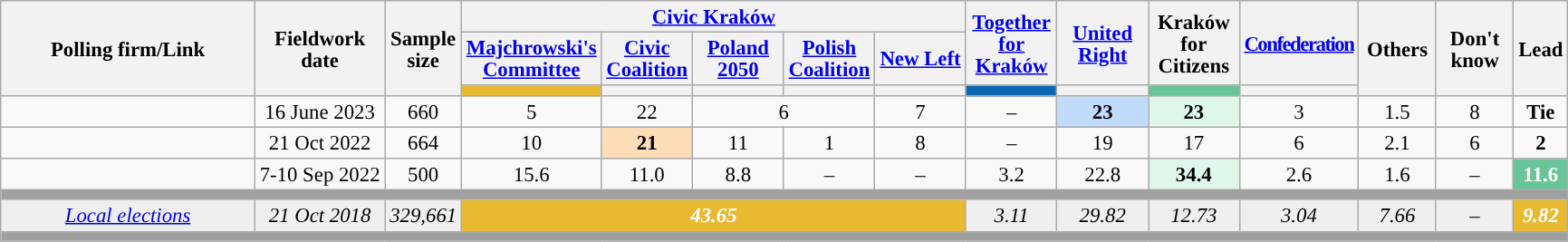<table class="wikitable sortable collapsible" style="text-align:center; font-size:95%; line-height:16px">
<tr background-color:#E9E9E9">
<th rowspan="3" style="width:180px;">Polling firm/Link</th>
<th rowspan="3" data-sort-type="date">Fieldwork<br>date</th>
<th rowspan="3" style="width:20px;">Sample<br>size</th>
<th colspan="5" style="width:60px;" class="unsortable"><a href='#'>Civic Kraków</a></th>
<th rowspan="2" style="width:60px;" class="unsortable"><a href='#'>Together for Kraków</a></th>
<th rowspan="2" style="width:60px;" class="unsortable"><a href='#'>United Right</a></th>
<th rowspan="2" style="width:60px;" class="unsortable">Kraków for Citizens</th>
<th rowspan="2" style="width:50px;letter-spacing: -1px;" class="unsortable"><a href='#'>Confederation</a></th>
<th rowspan="3" data-sort-type="number" style="width:50px;">Others</th>
<th rowspan="3" data-sort-type="number" style="width:50px;">Don't know</th>
<th rowspan="3" data-sort-type="number" style="width:30px;">Lead</th>
</tr>
<tr>
<th style="width:60px;" class="unsortable"><a href='#'>Majchrowski's Committee</a></th>
<th style="width:60px;" class="unsortable"><a href='#'>Civic Coalition</a></th>
<th style="width:60px;" class="unsortable"><a href='#'>Poland 2050</a></th>
<th style="width:60px;" class="unsortable"><a href='#'>Polish Coalition</a></th>
<th style="width:60px;" class="unsortable"><a href='#'>New Left</a></th>
</tr>
<tr>
<th data-sort-type="number" style="height:1px; background:#E9B931;"></th>
<th data-sort-type="number" style="height:1px; background:"></th>
<th data-sort-type="number" style="height:1px; background:"></th>
<th data-sort-type="number" style="height:1px; background:"></th>
<th data-sort-type="number" style="height:1px; background:"></th>
<th data-sort-type="number" style="height:1px; background:#0D66B0;"></th>
<th data-sort-type="number" style="height:1px; background:"></th>
<th data-sort-type="number" style="height:1px; background:#6AC499;"></th>
<th data-sort-type="number" style="height:1px; background:"></th>
</tr>
<tr>
<td></td>
<td>16 June 2023</td>
<td>660</td>
<td>5</td>
<td>22</td>
<td colspan="2">6</td>
<td>7</td>
<td>–</td>
<td style="background:#C0DBFC;"><strong>23</strong></td>
<td style="background:#DFF7EB;"><strong>23</strong></td>
<td>3</td>
<td>1.5</td>
<td>8</td>
<td><strong>Tie</strong></td>
</tr>
<tr>
<td></td>
<td>21 Oct 2022</td>
<td>664</td>
<td>10</td>
<td style="background:#FDDCB8;"><strong>21</strong></td>
<td>11</td>
<td>1</td>
<td>8</td>
<td>–</td>
<td>19</td>
<td>17</td>
<td>6</td>
<td>2.1</td>
<td>6</td>
<td style="background:"><strong>2</strong></td>
</tr>
<tr>
<td></td>
<td>7-10 Sep 2022</td>
<td>500</td>
<td>15.6</td>
<td>11.0</td>
<td>8.8</td>
<td>–</td>
<td>–</td>
<td>3.2</td>
<td>22.8</td>
<td style="background:#DFF7EB;"><strong>34.4</strong></td>
<td>2.6</td>
<td>1.6</td>
<td>–</td>
<td style="background:#6AC499; color:white;"><strong>11.6</strong></td>
</tr>
<tr>
<td colspan="15" style="background:#A0A0A0"></td>
</tr>
<tr style="background:#EFEFEF;">
<td><em><a href='#'>Local elections</a></em></td>
<td data-sort-value="2018-10-21"><em>21 Oct 2018</em></td>
<td><em>329,661</em></td>
<td colspan="5" style="background:#E9B931; color:white;"><strong><em>43.65</em></strong></td>
<td><em>3.11</em></td>
<td><em>29.82</em></td>
<td><em>12.73</em></td>
<td><em>3.04</em></td>
<td><em>7.66</em></td>
<td><em>–</em></td>
<td style="background:#E9B931; color:white;"><strong><em>9.82</em></strong></td>
</tr>
<tr>
<td colspan="15" style="background:#A0A0A0"></td>
</tr>
</table>
